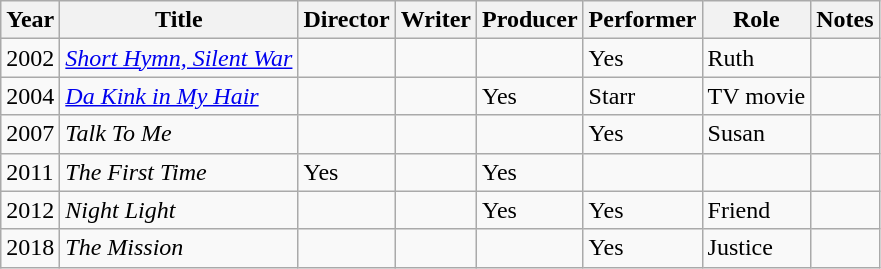<table class="wikitable">
<tr>
<th>Year</th>
<th>Title</th>
<th>Director</th>
<th>Writer</th>
<th>Producer</th>
<th>Performer</th>
<th>Role</th>
<th>Notes</th>
</tr>
<tr>
<td>2002</td>
<td><em><a href='#'>Short Hymn, Silent War</a></em></td>
<td></td>
<td></td>
<td></td>
<td>Yes</td>
<td>Ruth</td>
<td></td>
</tr>
<tr>
<td>2004</td>
<td><em><a href='#'>Da Kink in My Hair</a></em></td>
<td></td>
<td></td>
<td>Yes</td>
<td>Starr</td>
<td>TV movie</td>
</tr>
<tr>
<td>2007</td>
<td><em>Talk To Me</em></td>
<td></td>
<td></td>
<td></td>
<td>Yes</td>
<td>Susan</td>
<td></td>
</tr>
<tr>
<td>2011</td>
<td><em>The First Time</em></td>
<td>Yes</td>
<td></td>
<td>Yes</td>
<td></td>
<td></td>
<td></td>
</tr>
<tr>
<td>2012</td>
<td><em>Night Light</em></td>
<td></td>
<td></td>
<td>Yes</td>
<td>Yes</td>
<td>Friend</td>
<td></td>
</tr>
<tr>
<td>2018</td>
<td><em>The Mission</em></td>
<td></td>
<td></td>
<td></td>
<td>Yes</td>
<td>Justice</td>
<td></td>
</tr>
</table>
